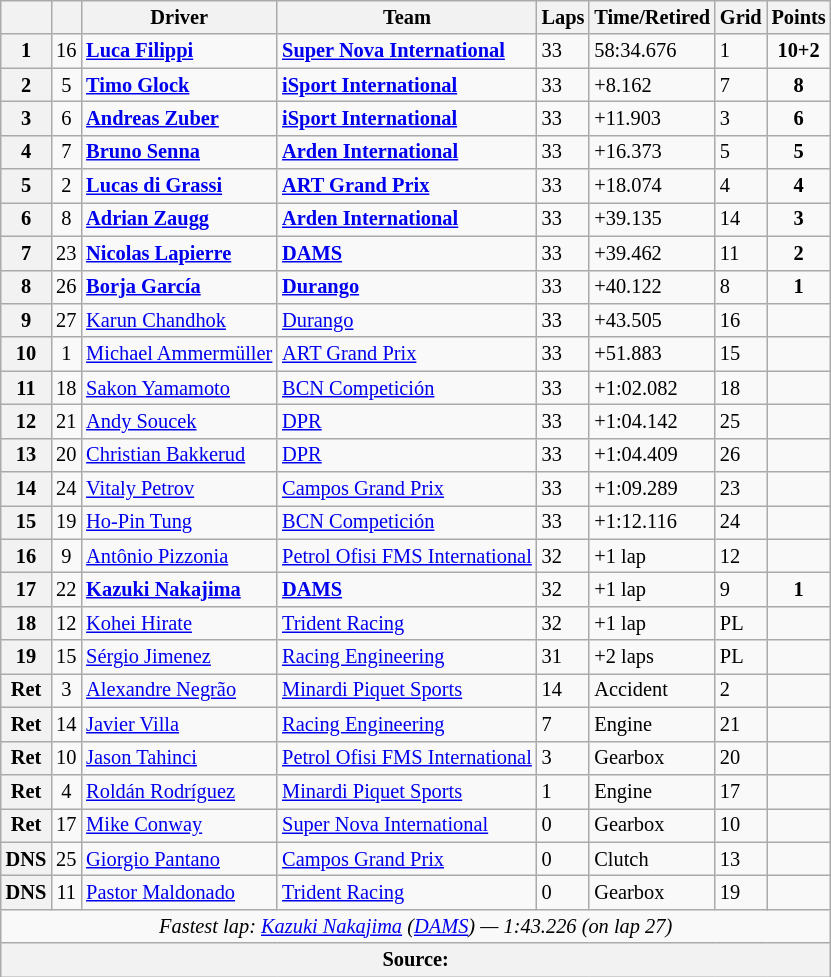<table class="wikitable" style="font-size:85%">
<tr>
<th></th>
<th></th>
<th>Driver</th>
<th>Team</th>
<th>Laps</th>
<th>Time/Retired</th>
<th>Grid</th>
<th>Points</th>
</tr>
<tr>
<th>1</th>
<td align="center">16</td>
<td> <strong><a href='#'>Luca Filippi</a></strong></td>
<td><strong><a href='#'>Super Nova International</a></strong></td>
<td>33</td>
<td>58:34.676</td>
<td>1</td>
<td align="center"><strong>10+2</strong></td>
</tr>
<tr>
<th>2</th>
<td align="center">5</td>
<td> <strong><a href='#'>Timo Glock</a></strong></td>
<td><strong><a href='#'>iSport International</a></strong></td>
<td>33</td>
<td>+8.162</td>
<td>7</td>
<td align="center"><strong>8</strong></td>
</tr>
<tr>
<th>3</th>
<td align="center">6</td>
<td> <strong><a href='#'>Andreas Zuber</a></strong></td>
<td><strong><a href='#'>iSport International</a></strong></td>
<td>33</td>
<td>+11.903</td>
<td>3</td>
<td align="center"><strong>6</strong></td>
</tr>
<tr>
<th>4</th>
<td align="center">7</td>
<td> <strong><a href='#'>Bruno Senna</a></strong></td>
<td><strong><a href='#'>Arden International</a></strong></td>
<td>33</td>
<td>+16.373</td>
<td>5</td>
<td align="center"><strong>5</strong></td>
</tr>
<tr>
<th>5</th>
<td align="center">2</td>
<td> <strong><a href='#'>Lucas di Grassi</a></strong></td>
<td><strong><a href='#'>ART Grand Prix</a></strong></td>
<td>33</td>
<td>+18.074</td>
<td>4</td>
<td align="center"><strong>4</strong></td>
</tr>
<tr>
<th>6</th>
<td align="center">8</td>
<td> <strong><a href='#'>Adrian Zaugg</a></strong></td>
<td><strong><a href='#'>Arden International</a></strong></td>
<td>33</td>
<td>+39.135</td>
<td>14</td>
<td align="center"><strong>3</strong></td>
</tr>
<tr>
<th>7</th>
<td align="center">23</td>
<td> <strong><a href='#'>Nicolas Lapierre</a></strong></td>
<td><strong><a href='#'>DAMS</a></strong></td>
<td>33</td>
<td>+39.462</td>
<td>11</td>
<td align="center"><strong>2</strong></td>
</tr>
<tr>
<th>8</th>
<td align="center">26</td>
<td> <strong><a href='#'>Borja García</a></strong></td>
<td><strong><a href='#'>Durango</a></strong></td>
<td>33</td>
<td>+40.122</td>
<td>8</td>
<td align="center"><strong>1</strong></td>
</tr>
<tr>
<th>9</th>
<td align="center">27</td>
<td> <a href='#'>Karun Chandhok</a></td>
<td><a href='#'>Durango</a></td>
<td>33</td>
<td>+43.505</td>
<td>16</td>
<td></td>
</tr>
<tr>
<th>10</th>
<td align="center">1</td>
<td> <a href='#'>Michael Ammermüller</a></td>
<td><a href='#'>ART Grand Prix</a></td>
<td>33</td>
<td>+51.883</td>
<td>15</td>
<td></td>
</tr>
<tr>
<th>11</th>
<td align="center">18</td>
<td> <a href='#'>Sakon Yamamoto</a></td>
<td><a href='#'>BCN Competición</a></td>
<td>33</td>
<td>+1:02.082</td>
<td>18</td>
<td></td>
</tr>
<tr>
<th>12</th>
<td align="center">21</td>
<td> <a href='#'>Andy Soucek</a></td>
<td><a href='#'>DPR</a></td>
<td>33</td>
<td>+1:04.142</td>
<td>25</td>
<td></td>
</tr>
<tr>
<th>13</th>
<td align="center">20</td>
<td> <a href='#'>Christian Bakkerud</a></td>
<td><a href='#'>DPR</a></td>
<td>33</td>
<td>+1:04.409</td>
<td>26</td>
<td></td>
</tr>
<tr>
<th>14</th>
<td align="center">24</td>
<td> <a href='#'>Vitaly Petrov</a></td>
<td><a href='#'>Campos Grand Prix</a></td>
<td>33</td>
<td>+1:09.289</td>
<td>23</td>
<td></td>
</tr>
<tr>
<th>15</th>
<td align="center">19</td>
<td> <a href='#'>Ho-Pin Tung</a></td>
<td><a href='#'>BCN Competición</a></td>
<td>33</td>
<td>+1:12.116</td>
<td>24</td>
<td></td>
</tr>
<tr>
<th>16</th>
<td align="center">9</td>
<td> <a href='#'>Antônio Pizzonia</a></td>
<td><a href='#'>Petrol Ofisi FMS International</a></td>
<td>32</td>
<td>+1 lap</td>
<td>12</td>
<td></td>
</tr>
<tr>
<th>17</th>
<td align="center">22</td>
<td> <strong><a href='#'>Kazuki Nakajima</a></strong></td>
<td><strong><a href='#'>DAMS</a></strong></td>
<td>32</td>
<td>+1 lap</td>
<td>9</td>
<td align="center"><strong>1</strong></td>
</tr>
<tr>
<th>18</th>
<td align="center">12</td>
<td> <a href='#'>Kohei Hirate</a></td>
<td><a href='#'>Trident Racing</a></td>
<td>32</td>
<td>+1 lap</td>
<td>PL</td>
<td></td>
</tr>
<tr>
<th>19</th>
<td align="center">15</td>
<td> <a href='#'>Sérgio Jimenez</a></td>
<td><a href='#'>Racing Engineering</a></td>
<td>31</td>
<td>+2 laps</td>
<td>PL</td>
<td></td>
</tr>
<tr>
<th>Ret</th>
<td align="center">3</td>
<td> <a href='#'>Alexandre Negrão</a></td>
<td><a href='#'>Minardi Piquet Sports</a></td>
<td>14</td>
<td>Accident</td>
<td>2</td>
<td></td>
</tr>
<tr>
<th>Ret</th>
<td align="center">14</td>
<td> <a href='#'>Javier Villa</a></td>
<td><a href='#'>Racing Engineering</a></td>
<td>7</td>
<td>Engine</td>
<td>21</td>
<td></td>
</tr>
<tr>
<th>Ret</th>
<td align="center">10</td>
<td> <a href='#'>Jason Tahinci</a></td>
<td><a href='#'>Petrol Ofisi FMS International</a></td>
<td>3</td>
<td>Gearbox</td>
<td>20</td>
<td></td>
</tr>
<tr>
<th>Ret</th>
<td align="center">4</td>
<td> <a href='#'>Roldán Rodríguez</a></td>
<td><a href='#'>Minardi Piquet Sports</a></td>
<td>1</td>
<td>Engine</td>
<td>17</td>
<td></td>
</tr>
<tr>
<th>Ret</th>
<td align="center">17</td>
<td> <a href='#'>Mike Conway</a></td>
<td><a href='#'>Super Nova International</a></td>
<td>0</td>
<td>Gearbox</td>
<td>10</td>
<td></td>
</tr>
<tr>
<th>DNS</th>
<td align="center">25</td>
<td> <a href='#'>Giorgio Pantano</a></td>
<td><a href='#'>Campos Grand Prix</a></td>
<td>0</td>
<td>Clutch</td>
<td>13</td>
<td></td>
</tr>
<tr>
<th>DNS</th>
<td align="center">11</td>
<td> <a href='#'>Pastor Maldonado</a></td>
<td><a href='#'>Trident Racing</a></td>
<td>0</td>
<td>Gearbox</td>
<td>19</td>
<td></td>
</tr>
<tr>
<td colspan="8" align="center"><em>Fastest lap: <a href='#'>Kazuki Nakajima</a> (<a href='#'>DAMS</a>) — 1:43.226 (on lap 27)</em></td>
</tr>
<tr>
<th colspan="8">Source:</th>
</tr>
</table>
